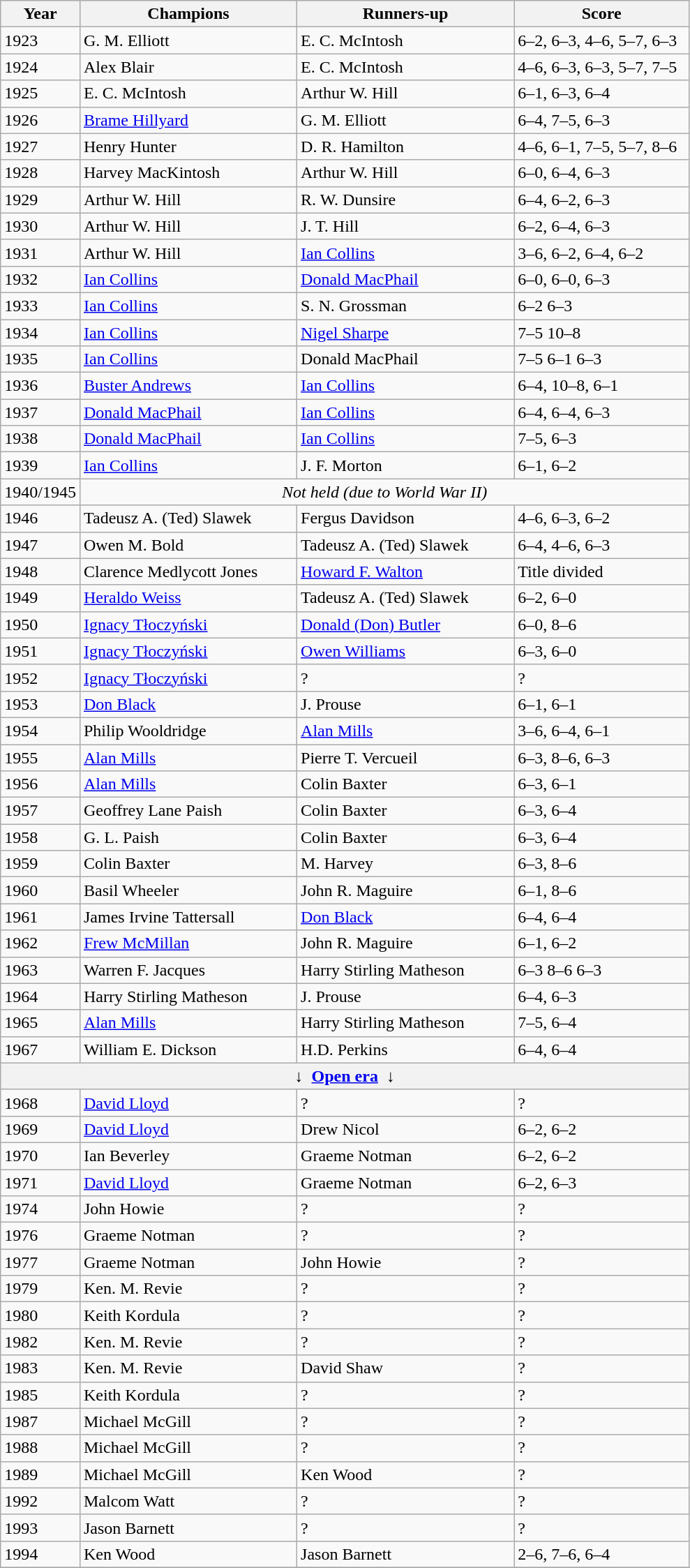<table class="wikitable">
<tr>
<th style="width:60px;">Year</th>
<th style="width:200px;">Champions</th>
<th style="width:200px;">Runners-up</th>
<th style="width:160px;">Score</th>
</tr>
<tr>
<td>1923 </td>
<td> G. M. Elliott</td>
<td> E. C. McIntosh</td>
<td>6–2, 6–3, 4–6, 5–7, 6–3</td>
</tr>
<tr>
<td>1924 </td>
<td> Alex Blair</td>
<td> E. C. McIntosh</td>
<td>4–6, 6–3, 6–3, 5–7, 7–5</td>
</tr>
<tr>
<td>1925</td>
<td> E. C. McIntosh</td>
<td> Arthur W. Hill</td>
<td>6–1, 6–3, 6–4</td>
</tr>
<tr>
<td>1926 </td>
<td> <a href='#'>Brame Hillyard</a></td>
<td> G. M. Elliott</td>
<td>6–4, 7–5, 6–3</td>
</tr>
<tr>
<td>1927</td>
<td> Henry Hunter</td>
<td> D. R. Hamilton</td>
<td>4–6, 6–1, 7–5, 5–7, 8–6</td>
</tr>
<tr>
<td>1928 </td>
<td>  Harvey MacKintosh</td>
<td> Arthur W. Hill</td>
<td>6–0, 6–4, 6–3</td>
</tr>
<tr>
<td>1929</td>
<td> Arthur W. Hill</td>
<td> R. W. Dunsire</td>
<td>6–4, 6–2, 6–3</td>
</tr>
<tr>
<td>1930</td>
<td> Arthur W. Hill</td>
<td> J. T. Hill</td>
<td>6–2, 6–4, 6–3</td>
</tr>
<tr>
<td>1931 </td>
<td> Arthur W. Hill</td>
<td> <a href='#'>Ian Collins</a></td>
<td>3–6, 6–2, 6–4, 6–2</td>
</tr>
<tr>
<td>1932 </td>
<td> <a href='#'>Ian Collins</a></td>
<td> <a href='#'>Donald MacPhail</a></td>
<td>6–0, 6–0, 6–3</td>
</tr>
<tr>
<td>1933</td>
<td> <a href='#'>Ian Collins</a></td>
<td> S. N. Grossman</td>
<td>6–2 6–3</td>
</tr>
<tr>
<td>1934</td>
<td> <a href='#'>Ian Collins</a></td>
<td> <a href='#'>Nigel Sharpe</a></td>
<td>7–5 10–8</td>
</tr>
<tr>
<td>1935 </td>
<td> <a href='#'>Ian Collins</a></td>
<td> Donald MacPhail</td>
<td>7–5 6–1 6–3</td>
</tr>
<tr>
<td>1936 </td>
<td> <a href='#'>Buster Andrews</a></td>
<td> <a href='#'>Ian Collins</a></td>
<td>6–4, 10–8, 6–1</td>
</tr>
<tr>
<td>1937 </td>
<td> <a href='#'>Donald MacPhail</a></td>
<td> <a href='#'>Ian Collins</a></td>
<td>6–4, 6–4, 6–3</td>
</tr>
<tr>
<td>1938 </td>
<td> <a href='#'>Donald MacPhail</a></td>
<td> <a href='#'>Ian Collins</a></td>
<td>7–5, 6–3</td>
</tr>
<tr>
<td>1939 </td>
<td> <a href='#'>Ian Collins</a></td>
<td> J. F. Morton</td>
<td>6–1, 6–2</td>
</tr>
<tr>
<td>1940/1945</td>
<td colspan=4 align=center><em>Not held (due to World War II)</em></td>
</tr>
<tr>
<td>1946 </td>
<td> Tadeusz A. (Ted) Slawek</td>
<td> Fergus Davidson</td>
<td>4–6, 6–3, 6–2</td>
</tr>
<tr>
<td>1947 </td>
<td> Owen M. Bold</td>
<td> Tadeusz A. (Ted) Slawek</td>
<td>6–4, 4–6, 6–3</td>
</tr>
<tr>
<td>1948 </td>
<td> Clarence Medlycott Jones</td>
<td> <a href='#'>Howard F. Walton</a></td>
<td>Title divided</td>
</tr>
<tr>
<td>1949</td>
<td> <a href='#'>Heraldo Weiss</a></td>
<td> Tadeusz A. (Ted) Slawek</td>
<td>6–2, 6–0</td>
</tr>
<tr>
<td>1950 </td>
<td> <a href='#'>Ignacy Tłoczyński</a></td>
<td> <a href='#'>Donald (Don) Butler</a></td>
<td>6–0, 8–6</td>
</tr>
<tr>
<td>1951 </td>
<td> <a href='#'>Ignacy Tłoczyński</a></td>
<td> <a href='#'>Owen Williams</a></td>
<td>6–3, 6–0</td>
</tr>
<tr>
<td>1952 </td>
<td> <a href='#'>Ignacy Tłoczyński</a></td>
<td>?</td>
<td>?</td>
</tr>
<tr>
<td>1953 </td>
<td> <a href='#'>Don Black</a></td>
<td> J. Prouse</td>
<td>6–1, 6–1</td>
</tr>
<tr>
<td>1954 </td>
<td> Philip Wooldridge</td>
<td> <a href='#'>Alan Mills</a></td>
<td>3–6, 6–4, 6–1</td>
</tr>
<tr>
<td>1955</td>
<td> <a href='#'>Alan Mills</a></td>
<td> Pierre T. Vercueil</td>
<td>6–3, 8–6, 6–3</td>
</tr>
<tr>
<td>1956</td>
<td> <a href='#'>Alan Mills</a></td>
<td> Colin Baxter</td>
<td>6–3, 6–1</td>
</tr>
<tr>
<td>1957 </td>
<td> Geoffrey Lane Paish</td>
<td> Colin Baxter</td>
<td>6–3, 6–4</td>
</tr>
<tr>
<td>1958 </td>
<td> G. L. Paish</td>
<td> Colin Baxter</td>
<td>6–3, 6–4</td>
</tr>
<tr>
<td>1959</td>
<td> Colin Baxter</td>
<td> M. Harvey</td>
<td>6–3, 8–6</td>
</tr>
<tr>
<td>1960</td>
<td> Basil Wheeler</td>
<td> John R. Maguire</td>
<td>6–1, 8–6</td>
</tr>
<tr>
<td>1961</td>
<td> James Irvine Tattersall</td>
<td> <a href='#'>Don Black</a></td>
<td>6–4, 6–4</td>
</tr>
<tr>
<td>1962</td>
<td> <a href='#'>Frew McMillan</a></td>
<td> John R. Maguire</td>
<td>6–1, 6–2</td>
</tr>
<tr>
<td>1963 </td>
<td> Warren F. Jacques</td>
<td> Harry Stirling Matheson</td>
<td>6–3 8–6 6–3</td>
</tr>
<tr>
<td>1964</td>
<td> Harry Stirling Matheson</td>
<td> J. Prouse</td>
<td>6–4, 6–3</td>
</tr>
<tr>
<td>1965</td>
<td> <a href='#'>Alan Mills</a></td>
<td> Harry Stirling Matheson</td>
<td>7–5, 6–4</td>
</tr>
<tr>
<td>1967 </td>
<td> William E. Dickson</td>
<td> H.D. Perkins</td>
<td>6–4, 6–4</td>
</tr>
<tr>
<th colspan=4 align=center>↓  <a href='#'>Open era</a>  ↓</th>
</tr>
<tr>
<td>1968 </td>
<td> <a href='#'>David Lloyd</a></td>
<td>?</td>
<td>?</td>
</tr>
<tr>
<td>1969 </td>
<td> <a href='#'>David Lloyd</a></td>
<td> Drew Nicol</td>
<td>6–2, 6–2</td>
</tr>
<tr>
<td>1970 </td>
<td> Ian Beverley</td>
<td> Graeme Notman</td>
<td>6–2, 6–2</td>
</tr>
<tr>
<td>1971 </td>
<td> <a href='#'>David Lloyd</a></td>
<td> Graeme Notman</td>
<td>6–2, 6–3</td>
</tr>
<tr>
<td>1974 </td>
<td> John Howie</td>
<td>?</td>
<td>?</td>
</tr>
<tr>
<td>1976 </td>
<td> Graeme Notman</td>
<td>?</td>
<td>?</td>
</tr>
<tr>
<td>1977 </td>
<td> Graeme Notman </td>
<td> John Howie </td>
<td>?</td>
</tr>
<tr>
<td>1979 </td>
<td> Ken. M. Revie</td>
<td>?</td>
<td>?</td>
</tr>
<tr>
<td>1980</td>
<td> Keith Kordula</td>
<td>?</td>
<td>?</td>
</tr>
<tr>
<td>1982 </td>
<td> Ken. M. Revie</td>
<td>?</td>
<td>?</td>
</tr>
<tr>
<td>1983 </td>
<td> Ken. M. Revie</td>
<td> David Shaw</td>
<td>?</td>
</tr>
<tr>
<td>1985 </td>
<td> Keith Kordula</td>
<td>?</td>
<td>?</td>
</tr>
<tr>
<td>1987</td>
<td> Michael McGill</td>
<td>?</td>
<td>?</td>
</tr>
<tr>
<td>1988 </td>
<td> Michael McGill</td>
<td>?</td>
<td>?</td>
</tr>
<tr>
<td>1989</td>
<td> Michael McGill </td>
<td> Ken Wood </td>
<td>?</td>
</tr>
<tr>
<td>1992 </td>
<td> Malcom Watt</td>
<td>?</td>
<td>?</td>
</tr>
<tr>
<td>1993 </td>
<td> Jason Barnett</td>
<td>?</td>
<td>?</td>
</tr>
<tr>
<td>1994 </td>
<td> Ken Wood</td>
<td> Jason Barnett</td>
<td>2–6, 7–6, 6–4</td>
</tr>
<tr>
</tr>
</table>
